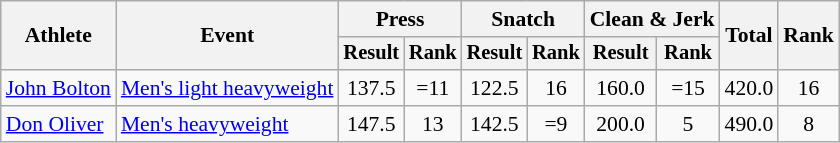<table class="wikitable" style="font-size:90%">
<tr>
<th rowspan="2">Athlete</th>
<th rowspan="2">Event</th>
<th colspan="2">Press</th>
<th colspan="2">Snatch</th>
<th colspan="2">Clean & Jerk</th>
<th rowspan="2">Total</th>
<th rowspan="2">Rank</th>
</tr>
<tr style="font-size:95%">
<th>Result</th>
<th>Rank</th>
<th>Result</th>
<th>Rank</th>
<th>Result</th>
<th>Rank</th>
</tr>
<tr align=center>
<td align=left><a href='#'>John Bolton</a></td>
<td align=left><a href='#'>Men's light heavyweight</a></td>
<td>137.5</td>
<td>=11</td>
<td>122.5</td>
<td>16</td>
<td>160.0</td>
<td>=15</td>
<td>420.0</td>
<td>16</td>
</tr>
<tr align=center>
<td align=left><a href='#'>Don Oliver</a></td>
<td align=left><a href='#'>Men's heavyweight</a></td>
<td>147.5</td>
<td>13</td>
<td>142.5</td>
<td>=9</td>
<td>200.0</td>
<td>5</td>
<td>490.0</td>
<td>8</td>
</tr>
</table>
